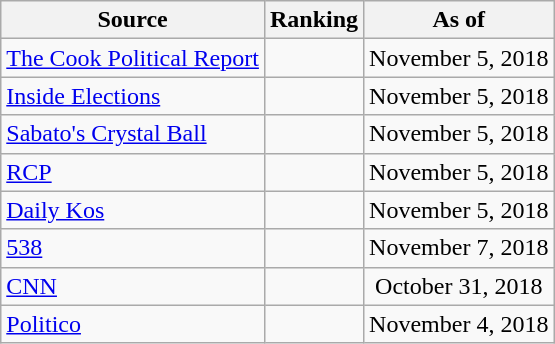<table class="wikitable" style="text-align:center">
<tr>
<th>Source</th>
<th>Ranking</th>
<th>As of</th>
</tr>
<tr>
<td align=left><a href='#'>The Cook Political Report</a></td>
<td></td>
<td>November 5, 2018</td>
</tr>
<tr>
<td align=left><a href='#'>Inside Elections</a></td>
<td></td>
<td>November 5, 2018</td>
</tr>
<tr>
<td align=left><a href='#'>Sabato's Crystal Ball</a></td>
<td></td>
<td>November 5, 2018</td>
</tr>
<tr>
<td align="left"><a href='#'>RCP</a></td>
<td></td>
<td>November 5, 2018</td>
</tr>
<tr>
<td align="left"><a href='#'>Daily Kos</a></td>
<td></td>
<td>November 5, 2018</td>
</tr>
<tr>
<td align="left"><a href='#'>538</a></td>
<td></td>
<td>November 7, 2018</td>
</tr>
<tr>
<td align="left"><a href='#'>CNN</a></td>
<td></td>
<td>October 31, 2018</td>
</tr>
<tr>
<td align="left"><a href='#'>Politico</a></td>
<td></td>
<td>November 4, 2018</td>
</tr>
</table>
